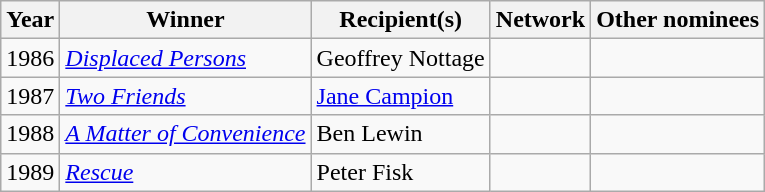<table class="wikitable">
<tr>
<th>Year</th>
<th>Winner</th>
<th>Recipient(s)</th>
<th>Network</th>
<th>Other nominees</th>
</tr>
<tr>
<td>1986</td>
<td><em><a href='#'>Displaced Persons</a></em></td>
<td>Geoffrey Nottage</td>
<td></td>
<td></td>
</tr>
<tr>
<td>1987</td>
<td><em><a href='#'>Two Friends</a></em></td>
<td><a href='#'>Jane Campion</a></td>
<td></td>
<td></td>
</tr>
<tr>
<td>1988</td>
<td><em><a href='#'>A Matter of Convenience</a></em></td>
<td>Ben Lewin</td>
<td></td>
<td></td>
</tr>
<tr>
<td>1989</td>
<td><em><a href='#'>Rescue</a></em></td>
<td>Peter Fisk</td>
<td></td>
<td></td>
</tr>
</table>
